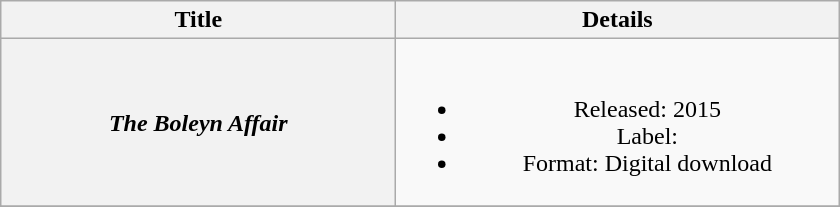<table class="wikitable plainrowheaders" style="text-align:center;">
<tr>
<th scope="col" style="width:16em;">Title</th>
<th scope="col" style="width:18em;">Details</th>
</tr>
<tr>
<th scope="row"><em>The Boleyn Affair</em></th>
<td><br><ul><li>Released: 2015</li><li>Label:</li><li>Format: Digital download</li></ul></td>
</tr>
<tr>
</tr>
</table>
